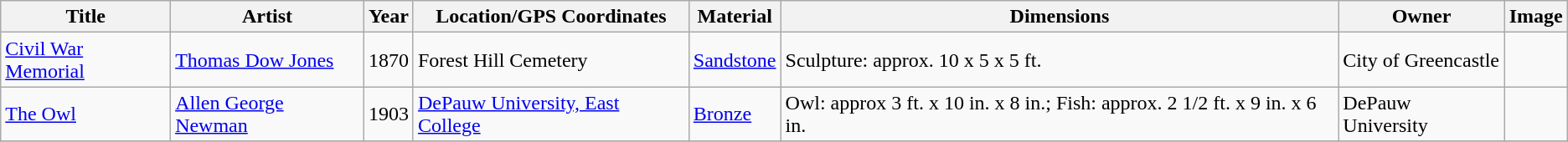<table class="wikitable sortable">
<tr>
<th>Title</th>
<th>Artist</th>
<th>Year</th>
<th>Location/GPS Coordinates</th>
<th>Material</th>
<th>Dimensions</th>
<th>Owner</th>
<th>Image</th>
</tr>
<tr>
<td><a href='#'>Civil War Memorial</a></td>
<td><a href='#'>Thomas Dow Jones</a></td>
<td>1870</td>
<td>Forest Hill Cemetery</td>
<td><a href='#'>Sandstone</a></td>
<td>Sculpture: approx. 10 x 5 x 5 ft.</td>
<td>City of Greencastle</td>
<td></td>
</tr>
<tr>
<td><a href='#'>The Owl</a></td>
<td><a href='#'>Allen George Newman</a></td>
<td>1903</td>
<td><a href='#'>DePauw University, East College</a></td>
<td><a href='#'>Bronze</a></td>
<td>Owl: approx 3 ft. x 10 in. x 8 in.; Fish: approx. 2 1/2 ft. x 9 in. x 6 in.</td>
<td>DePauw University</td>
<td></td>
</tr>
<tr>
</tr>
</table>
